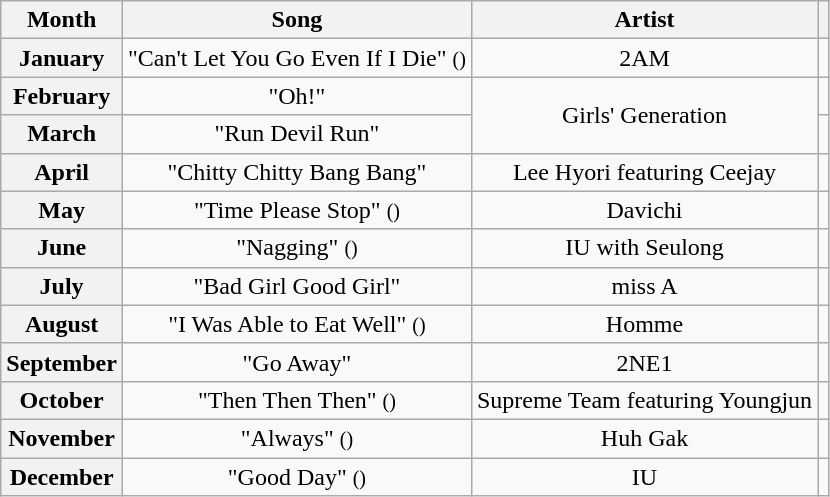<table class="wikitable plainrowheaders" style="text-align: center">
<tr>
<th>Month</th>
<th>Song</th>
<th>Artist</th>
<th></th>
</tr>
<tr>
<th scope="row">January</th>
<td>"Can't Let You Go Even If I Die" <small>()</small></td>
<td>2AM</td>
<td></td>
</tr>
<tr>
<th scope="row">February</th>
<td>"Oh!"</td>
<td rowspan="2">Girls' Generation</td>
<td></td>
</tr>
<tr>
<th scope="row">March</th>
<td>"Run Devil Run"</td>
<td></td>
</tr>
<tr>
<th scope="row">April</th>
<td>"Chitty Chitty Bang Bang"</td>
<td>Lee Hyori featuring Ceejay</td>
<td></td>
</tr>
<tr>
<th scope="row">May</th>
<td>"Time Please Stop" <small>()</small></td>
<td>Davichi</td>
<td></td>
</tr>
<tr>
<th scope="row">June</th>
<td>"Nagging" <small>()</small></td>
<td>IU with Seulong</td>
<td></td>
</tr>
<tr>
<th scope="row">July</th>
<td>"Bad Girl Good Girl"</td>
<td>miss A</td>
<td></td>
</tr>
<tr>
<th scope="row">August</th>
<td>"I Was Able to Eat Well" <small>()</small></td>
<td>Homme</td>
<td></td>
</tr>
<tr>
<th scope="row">September</th>
<td>"Go Away"</td>
<td>2NE1</td>
<td></td>
</tr>
<tr>
<th scope="row">October</th>
<td>"Then Then Then" <small>()</small></td>
<td>Supreme Team featuring Youngjun</td>
<td></td>
</tr>
<tr>
<th scope="row">November</th>
<td>"Always" <small>()</small></td>
<td>Huh Gak</td>
<td></td>
</tr>
<tr>
<th scope="row">December</th>
<td>"Good Day" <small>()</small></td>
<td>IU</td>
<td></td>
</tr>
</table>
